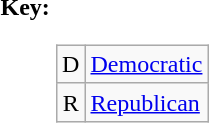<table>
<tr valign=top>
<th>Key:</th>
<td><br><table class=wikitable>
<tr>
<td align=center >D</td>
<td><a href='#'>Democratic</a></td>
</tr>
<tr>
<td align=center >R</td>
<td><a href='#'>Republican</a></td>
</tr>
</table>
</td>
</tr>
</table>
